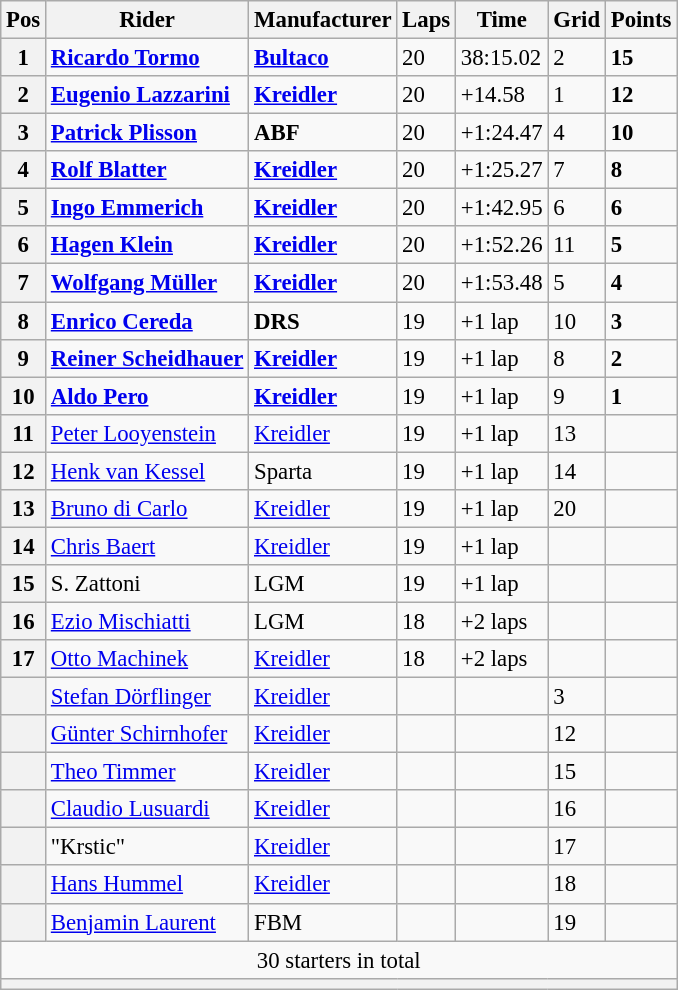<table class="wikitable" style="font-size: 95%;">
<tr>
<th>Pos</th>
<th>Rider</th>
<th>Manufacturer</th>
<th>Laps</th>
<th>Time</th>
<th>Grid</th>
<th>Points</th>
</tr>
<tr>
<th>1</th>
<td> <strong><a href='#'>Ricardo Tormo</a></strong></td>
<td><strong><a href='#'>Bultaco</a></strong></td>
<td>20</td>
<td>38:15.02</td>
<td>2</td>
<td><strong>15</strong></td>
</tr>
<tr>
<th>2</th>
<td> <strong><a href='#'>Eugenio Lazzarini</a></strong></td>
<td><strong><a href='#'>Kreidler</a></strong></td>
<td>20</td>
<td>+14.58</td>
<td>1</td>
<td><strong>12</strong></td>
</tr>
<tr>
<th>3</th>
<td> <strong><a href='#'>Patrick Plisson</a></strong></td>
<td><strong>ABF</strong></td>
<td>20</td>
<td>+1:24.47</td>
<td>4</td>
<td><strong>10</strong></td>
</tr>
<tr>
<th>4</th>
<td> <strong><a href='#'>Rolf Blatter</a></strong></td>
<td><strong><a href='#'>Kreidler</a></strong></td>
<td>20</td>
<td>+1:25.27</td>
<td>7</td>
<td><strong>8</strong></td>
</tr>
<tr>
<th>5</th>
<td> <strong><a href='#'>Ingo Emmerich</a></strong></td>
<td><strong><a href='#'>Kreidler</a></strong></td>
<td>20</td>
<td>+1:42.95</td>
<td>6</td>
<td><strong>6</strong></td>
</tr>
<tr>
<th>6</th>
<td> <strong><a href='#'>Hagen Klein</a></strong></td>
<td><strong><a href='#'>Kreidler</a></strong></td>
<td>20</td>
<td>+1:52.26</td>
<td>11</td>
<td><strong>5</strong></td>
</tr>
<tr>
<th>7</th>
<td> <strong><a href='#'>Wolfgang Müller</a></strong></td>
<td><strong><a href='#'>Kreidler</a></strong></td>
<td>20</td>
<td>+1:53.48</td>
<td>5</td>
<td><strong>4</strong></td>
</tr>
<tr>
<th>8</th>
<td> <strong><a href='#'>Enrico Cereda</a></strong></td>
<td><strong>DRS</strong></td>
<td>19</td>
<td>+1 lap</td>
<td>10</td>
<td><strong>3</strong></td>
</tr>
<tr>
<th>9</th>
<td> <strong><a href='#'>Reiner Scheidhauer</a></strong></td>
<td><strong><a href='#'>Kreidler</a></strong></td>
<td>19</td>
<td>+1 lap</td>
<td>8</td>
<td><strong>2</strong></td>
</tr>
<tr>
<th>10</th>
<td> <strong><a href='#'>Aldo Pero</a></strong></td>
<td><strong><a href='#'>Kreidler</a></strong></td>
<td>19</td>
<td>+1 lap</td>
<td>9</td>
<td><strong>1</strong></td>
</tr>
<tr>
<th>11</th>
<td> <a href='#'>Peter Looyenstein</a></td>
<td><a href='#'>Kreidler</a></td>
<td>19</td>
<td>+1 lap</td>
<td>13</td>
<td></td>
</tr>
<tr>
<th>12</th>
<td> <a href='#'>Henk van Kessel</a></td>
<td>Sparta</td>
<td>19</td>
<td>+1 lap</td>
<td>14</td>
<td></td>
</tr>
<tr>
<th>13</th>
<td> <a href='#'>Bruno di Carlo</a></td>
<td><a href='#'>Kreidler</a></td>
<td>19</td>
<td>+1 lap</td>
<td>20</td>
<td></td>
</tr>
<tr>
<th>14</th>
<td> <a href='#'>Chris Baert</a></td>
<td><a href='#'>Kreidler</a></td>
<td>19</td>
<td>+1 lap</td>
<td></td>
<td></td>
</tr>
<tr>
<th>15</th>
<td> S. Zattoni</td>
<td>LGM</td>
<td>19</td>
<td>+1 lap</td>
<td></td>
<td></td>
</tr>
<tr>
<th>16</th>
<td> <a href='#'>Ezio Mischiatti</a></td>
<td>LGM</td>
<td>18</td>
<td>+2 laps</td>
<td></td>
<td></td>
</tr>
<tr>
<th>17</th>
<td> <a href='#'>Otto Machinek</a></td>
<td><a href='#'>Kreidler</a></td>
<td>18</td>
<td>+2 laps</td>
<td></td>
<td></td>
</tr>
<tr>
<th></th>
<td> <a href='#'>Stefan Dörflinger</a></td>
<td><a href='#'>Kreidler</a></td>
<td></td>
<td></td>
<td>3</td>
<td></td>
</tr>
<tr>
<th></th>
<td> <a href='#'>Günter Schirnhofer</a></td>
<td><a href='#'>Kreidler</a></td>
<td></td>
<td></td>
<td>12</td>
<td></td>
</tr>
<tr>
<th></th>
<td> <a href='#'>Theo Timmer</a></td>
<td><a href='#'>Kreidler</a></td>
<td></td>
<td></td>
<td>15</td>
<td></td>
</tr>
<tr>
<th></th>
<td> <a href='#'>Claudio Lusuardi</a></td>
<td><a href='#'>Kreidler</a></td>
<td></td>
<td></td>
<td>16</td>
<td></td>
</tr>
<tr>
<th></th>
<td> "Krstic"</td>
<td><a href='#'>Kreidler</a></td>
<td></td>
<td></td>
<td>17</td>
<td></td>
</tr>
<tr>
<th></th>
<td> <a href='#'>Hans Hummel</a></td>
<td><a href='#'>Kreidler</a></td>
<td></td>
<td></td>
<td>18</td>
<td></td>
</tr>
<tr>
<th></th>
<td> <a href='#'>Benjamin Laurent</a></td>
<td>FBM</td>
<td></td>
<td></td>
<td>19</td>
<td></td>
</tr>
<tr>
<td colspan=7 align=center>30 starters in total</td>
</tr>
<tr>
<th colspan=7></th>
</tr>
</table>
